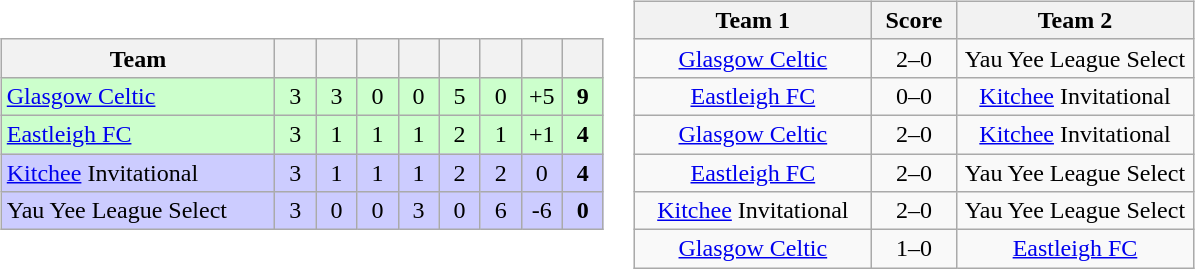<table>
<tr>
<td><br><table class="wikitable" style="text-align:center;">
<tr>
<th width=175>Team</th>
<th width=20></th>
<th width=20></th>
<th width=20></th>
<th width=20></th>
<th width=20></th>
<th width=20></th>
<th width=20></th>
<th width=20></th>
</tr>
<tr style="background:#cfc;">
<td align="left"><a href='#'>Glasgow Celtic</a></td>
<td>3</td>
<td>3</td>
<td>0</td>
<td>0</td>
<td>5</td>
<td>0</td>
<td>+5</td>
<td><strong>9</strong></td>
</tr>
<tr style="background:#cfc;">
<td align="left"><a href='#'>Eastleigh FC</a></td>
<td>3</td>
<td>1</td>
<td>1</td>
<td>1</td>
<td>2</td>
<td>1</td>
<td>+1</td>
<td><strong>4</strong></td>
</tr>
<tr style="background:#ccf;">
<td align="left"><a href='#'>Kitchee</a> Invitational</td>
<td>3</td>
<td>1</td>
<td>1</td>
<td>1</td>
<td>2</td>
<td>2</td>
<td>0</td>
<td><strong>4</strong></td>
</tr>
<tr style="background:#ccf;">
<td align="left">Yau Yee League Select</td>
<td>3</td>
<td>0</td>
<td>0</td>
<td>3</td>
<td>0</td>
<td>6</td>
<td>-6</td>
<td><strong>0</strong></td>
</tr>
</table>
</td>
<td><br><table class="wikitable" style="text-align:center;">
<tr>
<th width=150>Team 1</th>
<th width=50>Score</th>
<th width=150>Team 2</th>
</tr>
<tr>
<td><a href='#'>Glasgow Celtic</a></td>
<td>2–0</td>
<td>Yau Yee League Select</td>
</tr>
<tr>
<td><a href='#'>Eastleigh FC</a></td>
<td>0–0</td>
<td><a href='#'>Kitchee</a> Invitational</td>
</tr>
<tr>
<td><a href='#'>Glasgow Celtic</a></td>
<td>2–0</td>
<td><a href='#'>Kitchee</a> Invitational</td>
</tr>
<tr>
<td><a href='#'>Eastleigh FC</a></td>
<td>2–0</td>
<td>Yau Yee League Select</td>
</tr>
<tr>
<td><a href='#'>Kitchee</a> Invitational</td>
<td>2–0</td>
<td>Yau Yee League Select</td>
</tr>
<tr>
<td><a href='#'>Glasgow Celtic</a></td>
<td>1–0</td>
<td><a href='#'>Eastleigh FC</a></td>
</tr>
</table>
</td>
</tr>
</table>
